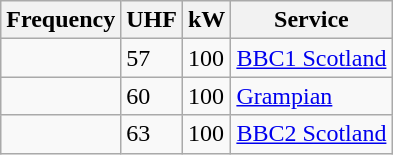<table class="wikitable sortable">
<tr>
<th>Frequency</th>
<th>UHF</th>
<th>kW</th>
<th>Service</th>
</tr>
<tr>
<td></td>
<td>57</td>
<td>100</td>
<td><a href='#'>BBC1 Scotland</a></td>
</tr>
<tr>
<td></td>
<td>60</td>
<td>100</td>
<td><a href='#'>Grampian</a></td>
</tr>
<tr>
<td></td>
<td>63</td>
<td>100</td>
<td><a href='#'>BBC2 Scotland</a></td>
</tr>
</table>
